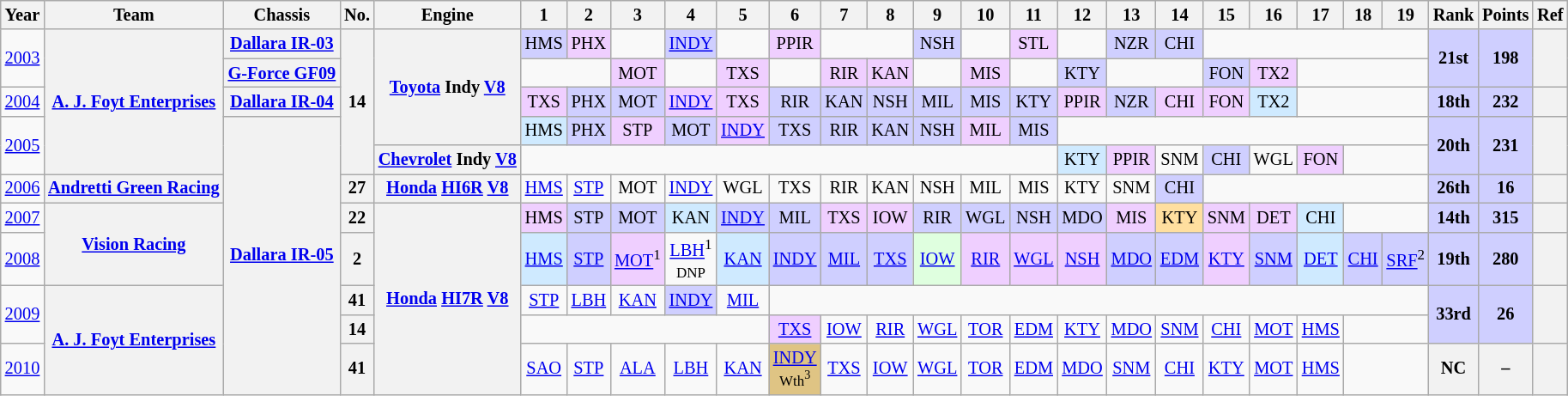<table class="wikitable" style="text-align:center; font-size:85%">
<tr>
<th>Year</th>
<th>Team</th>
<th>Chassis</th>
<th>No.</th>
<th>Engine</th>
<th>1</th>
<th>2</th>
<th>3</th>
<th>4</th>
<th>5</th>
<th>6</th>
<th>7</th>
<th>8</th>
<th>9</th>
<th>10</th>
<th>11</th>
<th>12</th>
<th>13</th>
<th>14</th>
<th>15</th>
<th>16</th>
<th>17</th>
<th>18</th>
<th>19</th>
<th>Rank</th>
<th>Points</th>
<th>Ref</th>
</tr>
<tr>
<td rowspan=2><a href='#'>2003</a></td>
<th rowspan=5 nowrap><a href='#'>A. J. Foyt Enterprises</a></th>
<th nowrap><a href='#'>Dallara IR-03</a></th>
<th rowspan=5>14</th>
<th rowspan=4 nowrap><a href='#'>Toyota</a> Indy <a href='#'>V8</a></th>
<td style="background:#CFCFFF;">HMS<br></td>
<td style="background:#EFCFFF;">PHX<br></td>
<td></td>
<td style="background:#CFCFFF;"><a href='#'>INDY</a><br></td>
<td></td>
<td style="background:#EFCFFF;">PPIR<br></td>
<td colspan=2></td>
<td style="background:#CFCFFF;">NSH<br></td>
<td></td>
<td style="background:#EFCFFF;">STL<br></td>
<td></td>
<td style="background:#CFCFFF;">NZR<br></td>
<td style="background:#CFCFFF;">CHI<br></td>
<td colspan=5></td>
<th rowspan=2 style="background:#cfcfff;"><strong>21st</strong></th>
<th rowspan=2 style="background:#cfcfff;"><strong>198</strong></th>
<th rowspan=2></th>
</tr>
<tr>
<th nowrap><a href='#'>G-Force GF09</a></th>
<td colspan=2></td>
<td style="background:#EFCFFF;">MOT<br></td>
<td></td>
<td style="background:#EFCFFF;">TXS<br></td>
<td></td>
<td style="background:#EFCFFF;">RIR<br></td>
<td style="background:#EFCFFF;">KAN<br></td>
<td></td>
<td style="background:#EFCFFF;">MIS<br></td>
<td></td>
<td style="background:#CFCFFF;">KTY<br></td>
<td colspan=2></td>
<td style="background:#CFCFFF;">FON<br></td>
<td style="background:#EFCFFF;">TX2<br></td>
<td colspan=3></td>
</tr>
<tr>
<td><a href='#'>2004</a></td>
<th nowrap><a href='#'>Dallara IR-04</a></th>
<td style="background:#EFCFFF;">TXS<br></td>
<td style="background:#CFCFFF;">PHX<br></td>
<td style="background:#CFCFFF;">MOT<br></td>
<td style="background:#EFCFFF;"><a href='#'>INDY</a><br></td>
<td style="background:#EFCFFF;">TXS<br></td>
<td style="background:#CFCFFF;">RIR<br></td>
<td style="background:#CFCFFF;">KAN<br></td>
<td style="background:#CFCFFF;">NSH<br></td>
<td style="background:#CFCFFF;">MIL<br></td>
<td style="background:#CFCFFF;">MIS<br></td>
<td style="background:#CFCFFF;">KTY<br></td>
<td style="background:#EFCFFF;">PPIR<br></td>
<td style="background:#CFCFFF;">NZR<br></td>
<td style="background:#EFCFFF;">CHI<br></td>
<td style="background:#EFCFFF;">FON<br></td>
<td style="background:#CFEAFF;">TX2<br></td>
<td colspan=3></td>
<th style="background:#cfcfff;"><strong>18th</strong></th>
<th style="background:#cfcfff;"><strong>232</strong></th>
<th></th>
</tr>
<tr>
<td rowspan=2><a href='#'>2005</a></td>
<th rowspan=8 nowrap><a href='#'>Dallara IR-05</a></th>
<td style="background:#CFEAFF;">HMS<br></td>
<td style="background:#CFCFFF;">PHX<br></td>
<td style="background:#EFCFFF;">STP<br></td>
<td style="background:#CFCFFF;">MOT<br></td>
<td style="background:#EFCFFF;"><a href='#'>INDY</a><br></td>
<td style="background:#CFCFFF;">TXS<br></td>
<td style="background:#CFCFFF;">RIR<br></td>
<td style="background:#CFCFFF;">KAN<br></td>
<td style="background:#CFCFFF;">NSH<br></td>
<td style="background:#EFCFFF;">MIL<br></td>
<td style="background:#CFCFFF;">MIS<br></td>
<td colspan=8></td>
<th rowspan=2 style="background:#cfcfff;"><strong>20th</strong></th>
<th rowspan=2 style="background:#cfcfff;"><strong>231</strong></th>
<th rowspan=2></th>
</tr>
<tr>
<th nowrap><a href='#'>Chevrolet</a> Indy <a href='#'>V8</a></th>
<td colspan=11></td>
<td style="background:#CFEAFF;">KTY<br></td>
<td style="background:#EFCFFF;">PPIR<br></td>
<td>SNM</td>
<td style="background:#CFCFFF;">CHI<br></td>
<td>WGL</td>
<td style="background:#EFCFFF;">FON<br></td>
<td colspan=2></td>
</tr>
<tr>
<td><a href='#'>2006</a></td>
<th nowrap><a href='#'>Andretti Green Racing</a></th>
<th>27</th>
<th><a href='#'>Honda</a> <a href='#'>HI6R</a> <a href='#'>V8</a></th>
<td><a href='#'>HMS</a></td>
<td><a href='#'>STP</a></td>
<td>MOT</td>
<td><a href='#'>INDY</a></td>
<td>WGL</td>
<td>TXS</td>
<td>RIR</td>
<td>KAN</td>
<td>NSH</td>
<td>MIL</td>
<td>MIS</td>
<td>KTY</td>
<td>SNM</td>
<td style="background:#CFCFFF;">CHI<br></td>
<td colspan=5></td>
<th style="background:#cfcfff;"><strong>26th</strong></th>
<th style="background:#cfcfff;"><strong>16</strong></th>
<th></th>
</tr>
<tr>
<td><a href='#'>2007</a></td>
<th rowspan=2 nowrap><a href='#'>Vision Racing</a></th>
<th>22</th>
<th rowspan=5><a href='#'>Honda</a> <a href='#'>HI7R</a> <a href='#'>V8</a></th>
<td style="background:#EFCFFF;">HMS<br></td>
<td style="background:#CFCFFF;">STP<br></td>
<td style="background:#CFCFFF;">MOT<br></td>
<td style="background:#CFEAFF;">KAN<br></td>
<td style="background:#CFCFFF;"><a href='#'>INDY</a><br></td>
<td style="background:#CFCFFF;">MIL<br></td>
<td style="background:#EFCFFF;">TXS<br></td>
<td style="background:#EFCFFF;">IOW<br></td>
<td style="background:#CFCFFF;">RIR<br></td>
<td style="background:#CFCFFF;">WGL<br></td>
<td style="background:#CFCFFF;">NSH<br></td>
<td style="background:#CFCFFF;">MDO<br></td>
<td style="background:#EFCFFF;">MIS<br></td>
<td style="background:#FFDF9F;">KTY<br></td>
<td style="background:#EFCFFF;">SNM<br></td>
<td style="background:#EFCFFF;">DET<br></td>
<td style="background:#CFEAFF;">CHI<br></td>
<td colspan=2></td>
<th style="background:#cfcfff;"><strong>14th</strong></th>
<th style="background:#cfcfff;"><strong>315</strong></th>
<th></th>
</tr>
<tr>
<td><a href='#'>2008</a></td>
<th>2</th>
<td style="background:#CFEAFF;"><a href='#'>HMS</a><br></td>
<td style="background:#CFCFFF;"><a href='#'>STP</a><br></td>
<td style="background:#EFCFFF;"><a href='#'>MOT</a><sup>1</sup><br></td>
<td><a href='#'>LBH</a><sup>1</sup><br><small>DNP</small></td>
<td style="background:#CFEAFF;"><a href='#'>KAN</a><br></td>
<td style="background:#CFCFFF;"><a href='#'>INDY</a><br></td>
<td style="background:#CFCFFF;"><a href='#'>MIL</a><br></td>
<td style="background:#CFCFFF;"><a href='#'>TXS</a><br></td>
<td style="background:#DFFFDF;"><a href='#'>IOW</a><br></td>
<td style="background:#EFCFFF;"><a href='#'>RIR</a><br></td>
<td style="background:#EFCFFF;"><a href='#'>WGL</a><br></td>
<td style="background:#EFCFFF;"><a href='#'>NSH</a><br></td>
<td style="background:#CFCFFF;"><a href='#'>MDO</a><br></td>
<td style="background:#CFCFFF;"><a href='#'>EDM</a><br></td>
<td style="background:#EFCFFF;"><a href='#'>KTY</a><br></td>
<td style="background:#CFCFFF;"><a href='#'>SNM</a><br></td>
<td style="background:#CFEAFF;"><a href='#'>DET</a><br></td>
<td style="background:#CFCFFF;"><a href='#'>CHI</a><br></td>
<td style="background:#CFCFFF;"><a href='#'>SRF</a><sup>2</sup><br></td>
<th style="background:#cfcfff;"><strong>19th</strong></th>
<th style="background:#cfcfff;"><strong>280</strong></th>
<th></th>
</tr>
<tr>
<td rowspan=2><a href='#'>2009</a></td>
<th rowspan=3 nowrap><a href='#'>A. J. Foyt Enterprises</a></th>
<th>41</th>
<td><a href='#'>STP</a></td>
<td><a href='#'>LBH</a></td>
<td><a href='#'>KAN</a></td>
<td style="background:#CFCFFF;"><a href='#'>INDY</a><br></td>
<td><a href='#'>MIL</a></td>
<td colspan=14></td>
<td rowspan=2 style="background:#CFCFFF;"><strong>33rd</strong></td>
<td rowspan=2 style="background:#CFCFFF;"><strong>26</strong></td>
<th rowspan=2></th>
</tr>
<tr>
<th>14</th>
<td colspan=5></td>
<td style="background:#EFCFFF;"><a href='#'>TXS</a><br></td>
<td><a href='#'>IOW</a></td>
<td><a href='#'>RIR</a></td>
<td><a href='#'>WGL</a></td>
<td><a href='#'>TOR</a></td>
<td><a href='#'>EDM</a></td>
<td><a href='#'>KTY</a></td>
<td><a href='#'>MDO</a></td>
<td><a href='#'>SNM</a></td>
<td><a href='#'>CHI</a></td>
<td><a href='#'>MOT</a></td>
<td><a href='#'>HMS</a></td>
<td colspan=2></td>
</tr>
<tr>
<td><a href='#'>2010</a></td>
<th>41</th>
<td><a href='#'>SAO</a></td>
<td><a href='#'>STP</a></td>
<td><a href='#'>ALA</a></td>
<td><a href='#'>LBH</a></td>
<td><a href='#'>KAN</a></td>
<td style="background:#DFC484;"><a href='#'>INDY</a><br><small>Wth<sup>3</sup></small></td>
<td><a href='#'>TXS</a></td>
<td><a href='#'>IOW</a></td>
<td><a href='#'>WGL</a></td>
<td><a href='#'>TOR</a></td>
<td><a href='#'>EDM</a></td>
<td><a href='#'>MDO</a></td>
<td><a href='#'>SNM</a></td>
<td><a href='#'>CHI</a></td>
<td><a href='#'>KTY</a></td>
<td><a href='#'>MOT</a></td>
<td><a href='#'>HMS</a></td>
<td colspan=2></td>
<th>NC</th>
<th>–</th>
<th></th>
</tr>
</table>
